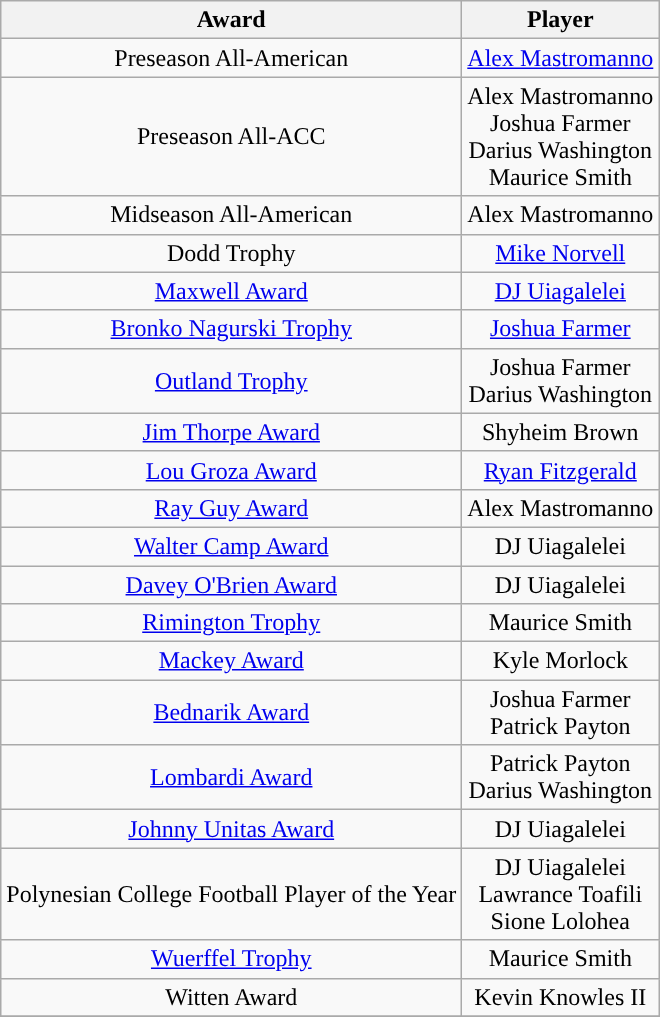<table class="wikitable" style="text-align:center;">
<tr>
<th>Award</th>
<th>Player</th>
</tr>
<tr>
<td>Preseason All-American</td>
<td><a href='#'>Alex Mastromanno</a></td>
</tr>
<tr>
<td>Preseason All-ACC</td>
<td>Alex Mastromanno<br>Joshua Farmer<br>Darius Washington<br>Maurice Smith</td>
</tr>
<tr>
<td>Midseason All-American</td>
<td>Alex Mastromanno</td>
</tr>
<tr>
<td>Dodd Trophy</td>
<td><a href='#'>Mike Norvell</a></td>
</tr>
<tr>
<td><a href='#'>Maxwell Award</a></td>
<td><a href='#'>DJ Uiagalelei</a></td>
</tr>
<tr>
<td><a href='#'>Bronko Nagurski Trophy</a></td>
<td><a href='#'>Joshua Farmer</a></td>
</tr>
<tr>
<td><a href='#'>Outland Trophy</a></td>
<td>Joshua Farmer<br>Darius Washington</td>
</tr>
<tr>
<td><a href='#'>Jim Thorpe Award</a></td>
<td>Shyheim Brown</td>
</tr>
<tr>
<td><a href='#'>Lou Groza Award</a></td>
<td><a href='#'>Ryan Fitzgerald</a></td>
</tr>
<tr>
<td><a href='#'>Ray Guy Award</a></td>
<td>Alex Mastromanno</td>
</tr>
<tr>
<td><a href='#'>Walter Camp Award</a></td>
<td>DJ Uiagalelei</td>
</tr>
<tr>
<td><a href='#'>Davey O'Brien Award</a></td>
<td>DJ Uiagalelei</td>
</tr>
<tr>
<td><a href='#'>Rimington Trophy</a></td>
<td>Maurice Smith</td>
</tr>
<tr>
<td><a href='#'>Mackey Award</a></td>
<td>Kyle Morlock</td>
</tr>
<tr>
<td><a href='#'>Bednarik Award</a></td>
<td>Joshua Farmer<br>Patrick Payton</td>
</tr>
<tr>
<td><a href='#'>Lombardi Award</a></td>
<td>Patrick Payton<br>Darius Washington</td>
</tr>
<tr>
<td><a href='#'>Johnny Unitas Award</a></td>
<td>DJ Uiagalelei</td>
</tr>
<tr>
<td>Polynesian College Football Player of the Year</td>
<td>DJ Uiagalelei<br>Lawrance Toafili<br>Sione Lolohea</td>
</tr>
<tr>
<td><a href='#'>Wuerffel Trophy</a></td>
<td>Maurice Smith</td>
</tr>
<tr>
<td>Witten Award</td>
<td>Kevin Knowles II</td>
</tr>
<tr>
</tr>
</table>
